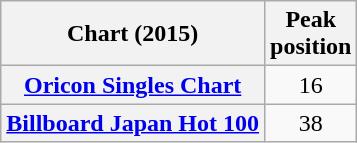<table class="wikitable plainrowheaders" style="text-align:center">
<tr>
<th scope="col">Chart (2015)</th>
<th scope="col">Peak<br>position</th>
</tr>
<tr>
<th scope="row"><a href='#'>Oricon Singles Chart</a></th>
<td>16</td>
</tr>
<tr>
<th scope="row"><a href='#'>Billboard Japan Hot 100</a></th>
<td>38</td>
</tr>
</table>
